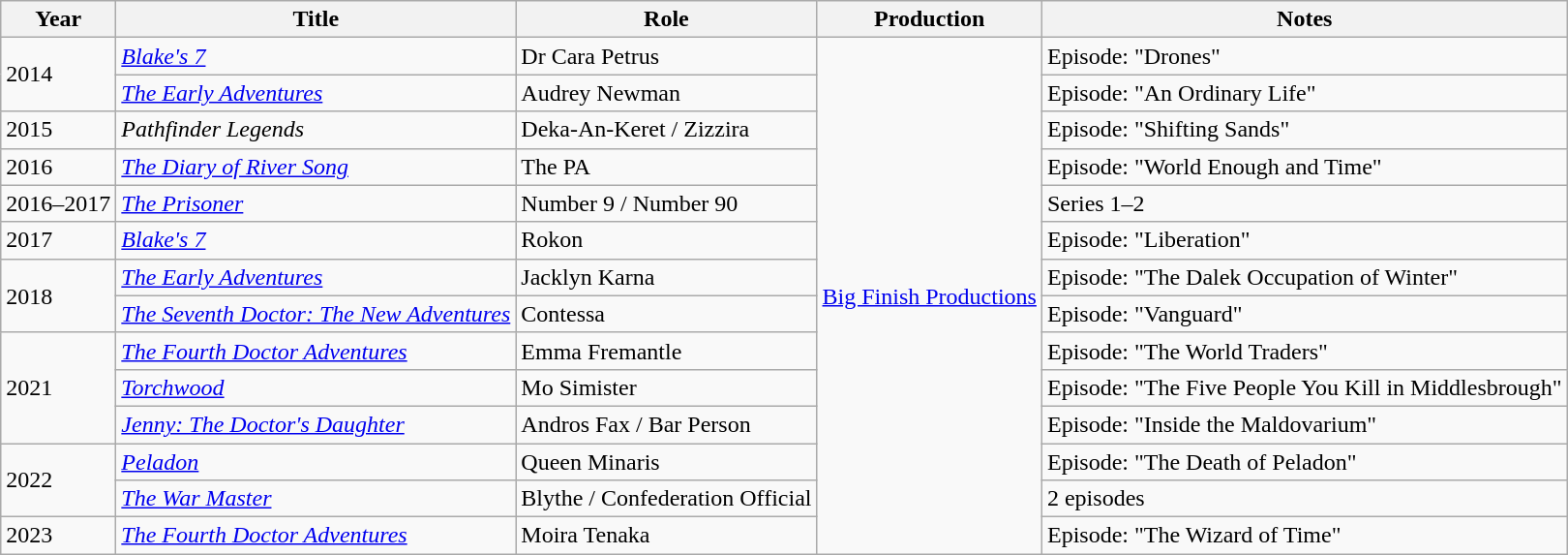<table class="wikitable sortable">
<tr>
<th>Year</th>
<th>Title</th>
<th>Role</th>
<th class="unsortable">Production</th>
<th class="unsortable">Notes</th>
</tr>
<tr>
<td rowspan="2">2014</td>
<td><em><a href='#'>Blake's 7</a></em></td>
<td>Dr Cara Petrus</td>
<td rowspan="14"><a href='#'>Big Finish Productions</a></td>
<td>Episode: "Drones"</td>
</tr>
<tr>
<td><em><a href='#'>The Early Adventures</a></em></td>
<td>Audrey Newman</td>
<td>Episode: "An Ordinary Life"</td>
</tr>
<tr>
<td>2015</td>
<td><em>Pathfinder Legends</em></td>
<td>Deka-An-Keret / Zizzira</td>
<td>Episode: "Shifting Sands"</td>
</tr>
<tr>
<td>2016</td>
<td><em><a href='#'>The Diary of River Song</a></em></td>
<td>The PA</td>
<td>Episode: "World Enough and Time"</td>
</tr>
<tr>
<td>2016–2017</td>
<td><em><a href='#'>The Prisoner</a></em></td>
<td>Number 9 / Number 90</td>
<td>Series 1–2</td>
</tr>
<tr>
<td>2017</td>
<td><em><a href='#'>Blake's 7</a></em></td>
<td>Rokon</td>
<td>Episode: "Liberation"</td>
</tr>
<tr>
<td rowspan="2">2018</td>
<td><em><a href='#'>The Early Adventures</a></em></td>
<td>Jacklyn Karna</td>
<td>Episode: "The Dalek Occupation of Winter"</td>
</tr>
<tr>
<td><em><a href='#'>The Seventh Doctor: The New Adventures</a></em></td>
<td>Contessa</td>
<td>Episode: "Vanguard"</td>
</tr>
<tr>
<td rowspan="3">2021</td>
<td><em><a href='#'>The Fourth Doctor Adventures</a></em></td>
<td>Emma Fremantle</td>
<td>Episode: "The World Traders"</td>
</tr>
<tr>
<td><em><a href='#'>Torchwood</a></em></td>
<td>Mo Simister</td>
<td>Episode: "The Five People You Kill in Middlesbrough"</td>
</tr>
<tr>
<td><em><a href='#'>Jenny: The Doctor's Daughter</a></em></td>
<td>Andros Fax / Bar Person</td>
<td>Episode: "Inside the Maldovarium"</td>
</tr>
<tr>
<td rowspan="2">2022</td>
<td><em><a href='#'>Peladon</a></em></td>
<td>Queen Minaris</td>
<td>Episode: "The Death of Peladon"</td>
</tr>
<tr>
<td><em><a href='#'>The War Master</a></em></td>
<td>Blythe / Confederation Official</td>
<td>2 episodes</td>
</tr>
<tr>
<td>2023</td>
<td><em><a href='#'>The Fourth Doctor Adventures</a></em></td>
<td>Moira Tenaka</td>
<td>Episode: "The Wizard of Time"</td>
</tr>
</table>
